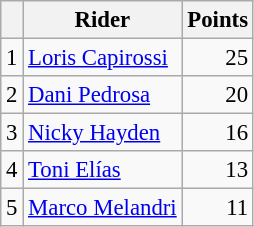<table class="wikitable" style="font-size: 95%;">
<tr>
<th></th>
<th>Rider</th>
<th>Points</th>
</tr>
<tr>
<td align=center>1</td>
<td> <a href='#'>Loris Capirossi</a></td>
<td align=right>25</td>
</tr>
<tr>
<td align=center>2</td>
<td> <a href='#'>Dani Pedrosa</a></td>
<td align=right>20</td>
</tr>
<tr>
<td align=center>3</td>
<td> <a href='#'>Nicky Hayden</a></td>
<td align=right>16</td>
</tr>
<tr>
<td align=center>4</td>
<td> <a href='#'>Toni Elías</a></td>
<td align=right>13</td>
</tr>
<tr>
<td align=center>5</td>
<td> <a href='#'>Marco Melandri</a></td>
<td align=right>11</td>
</tr>
</table>
